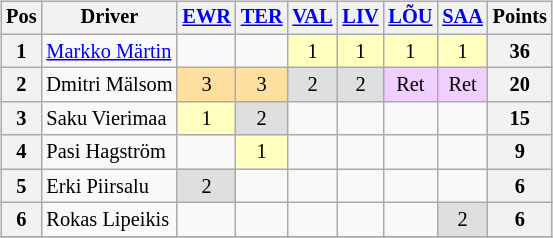<table>
<tr>
<td valign="top"><br><table class="wikitable" style="font-size: 85%; text-align: center">
<tr valign="top">
<th valign="middle">Pos</th>
<th valign="middle">Driver</th>
<th><a href='#'>EWR</a><br></th>
<th><a href='#'>TER</a><br></th>
<th><a href='#'>VAL</a><br></th>
<th><a href='#'>LIV</a><br></th>
<th><a href='#'>LÕU</a><br></th>
<th><a href='#'>SAA</a><br></th>
<th valign="middle">Points</th>
</tr>
<tr>
<th>1</th>
<td align=left> <a href='#'>Markko Märtin</a></td>
<td></td>
<td></td>
<td style="background:#FFFFBF;">1</td>
<td style="background:#FFFFBF;">1</td>
<td style="background:#FFFFBF;">1</td>
<td style="background:#FFFFBF;">1</td>
<th>36</th>
</tr>
<tr>
<th>2</th>
<td align="left"> Dmitri Mälsom</td>
<td style="background:#FFDF9F;">3</td>
<td style="background:#FFDF9F;">3</td>
<td style="background:#DFDFDF;">2</td>
<td style="background:#DFDFDF;">2</td>
<td style="background:#EFCFFF;">Ret</td>
<td style="background:#EFCFFF;">Ret</td>
<th>20</th>
</tr>
<tr>
<th>3</th>
<td align="left"> Saku Vierimaa</td>
<td style="background:#FFFFBF;">1</td>
<td style="background:#DFDFDF;">2</td>
<td></td>
<td></td>
<td></td>
<td></td>
<th>15</th>
</tr>
<tr>
<th>4</th>
<td align="left"> Pasi Hagström</td>
<td></td>
<td style="background:#FFFFBF;">1</td>
<td></td>
<td></td>
<td></td>
<td></td>
<th>9</th>
</tr>
<tr>
<th>5</th>
<td align="left"> Erki Piirsalu</td>
<td style="background:#DFDFDF;">2</td>
<td></td>
<td></td>
<td></td>
<td></td>
<td></td>
<th>6</th>
</tr>
<tr>
<th>6</th>
<td align="left"> Rokas Lipeikis</td>
<td></td>
<td></td>
<td></td>
<td></td>
<td></td>
<td style="background:#DFDFDF;">2</td>
<th>6</th>
</tr>
<tr>
</tr>
</table>
</td>
</tr>
</table>
